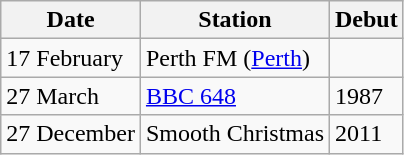<table class="wikitable">
<tr ">
<th>Date</th>
<th>Station</th>
<th>Debut</th>
</tr>
<tr>
<td>17 February</td>
<td>Perth FM (<a href='#'>Perth</a>)</td>
<td></td>
</tr>
<tr>
<td>27 March</td>
<td><a href='#'>BBC 648</a></td>
<td>1987</td>
</tr>
<tr>
<td>27 December</td>
<td>Smooth Christmas</td>
<td>2011</td>
</tr>
</table>
